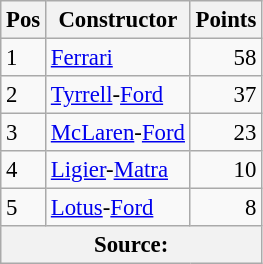<table class="wikitable" style="font-size: 95%;">
<tr>
<th>Pos</th>
<th>Constructor</th>
<th>Points</th>
</tr>
<tr>
<td>1</td>
<td> <a href='#'>Ferrari</a></td>
<td align="right">58</td>
</tr>
<tr>
<td>2</td>
<td> <a href='#'>Tyrrell</a>-<a href='#'>Ford</a></td>
<td align="right">37</td>
</tr>
<tr>
<td>3</td>
<td> <a href='#'>McLaren</a>-<a href='#'>Ford</a></td>
<td align="right">23</td>
</tr>
<tr>
<td>4</td>
<td> <a href='#'>Ligier</a>-<a href='#'>Matra</a></td>
<td align="right">10</td>
</tr>
<tr>
<td>5</td>
<td> <a href='#'>Lotus</a>-<a href='#'>Ford</a></td>
<td align="right">8</td>
</tr>
<tr>
<th colspan=4>Source:</th>
</tr>
</table>
